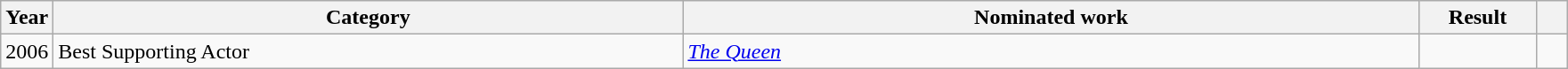<table class="wikitable">
<tr>
<th scope="col" style="width:1em;">Year</th>
<th scope="col" style="width:29em;">Category</th>
<th scope="col" style="width:34em;">Nominated work</th>
<th scope="col" style="width:5em;">Result</th>
<th scope="col" style="width:1em;"></th>
</tr>
<tr>
<td>2006</td>
<td>Best Supporting Actor</td>
<td><em><a href='#'>The Queen</a></em></td>
<td></td>
<td></td>
</tr>
</table>
